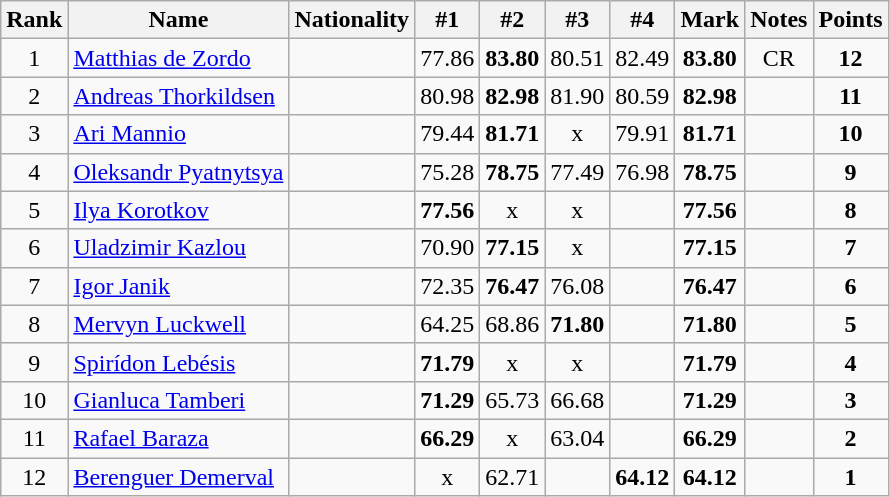<table class="wikitable sortable" style="text-align:center">
<tr>
<th>Rank</th>
<th>Name</th>
<th>Nationality</th>
<th>#1</th>
<th>#2</th>
<th>#3</th>
<th>#4</th>
<th>Mark</th>
<th>Notes</th>
<th>Points</th>
</tr>
<tr>
<td>1</td>
<td align=left><a href='#'>Matthias de Zordo</a></td>
<td align=left></td>
<td>77.86</td>
<td><strong>83.80</strong></td>
<td>80.51</td>
<td>82.49</td>
<td><strong>83.80</strong></td>
<td>CR</td>
<td><strong>12</strong></td>
</tr>
<tr>
<td>2</td>
<td align=left><a href='#'>Andreas Thorkildsen</a></td>
<td align=left></td>
<td>80.98</td>
<td><strong>82.98</strong></td>
<td>81.90</td>
<td>80.59</td>
<td><strong>82.98</strong></td>
<td></td>
<td><strong> 11</strong></td>
</tr>
<tr>
<td>3</td>
<td align=left><a href='#'>Ari Mannio</a></td>
<td align=left></td>
<td>79.44</td>
<td><strong>81.71</strong></td>
<td>x</td>
<td>79.91</td>
<td><strong>81.71</strong></td>
<td></td>
<td><strong>10</strong></td>
</tr>
<tr>
<td>4</td>
<td align=left><a href='#'>Oleksandr Pyatnytsya</a></td>
<td align=left></td>
<td>75.28</td>
<td><strong>78.75</strong></td>
<td>77.49</td>
<td>76.98</td>
<td><strong>78.75</strong></td>
<td></td>
<td><strong>9</strong></td>
</tr>
<tr>
<td>5</td>
<td align=left><a href='#'>Ilya Korotkov</a></td>
<td align=left></td>
<td><strong>77.56</strong></td>
<td>x</td>
<td>x</td>
<td></td>
<td><strong>77.56</strong></td>
<td></td>
<td><strong>8</strong></td>
</tr>
<tr>
<td>6</td>
<td align=left><a href='#'>Uladzimir Kazlou</a></td>
<td align=left></td>
<td>70.90</td>
<td><strong>77.15</strong></td>
<td>x</td>
<td></td>
<td><strong>77.15</strong></td>
<td></td>
<td><strong>7</strong></td>
</tr>
<tr>
<td>7</td>
<td align=left><a href='#'>Igor Janik</a></td>
<td align=left></td>
<td>72.35</td>
<td><strong>76.47</strong></td>
<td>76.08</td>
<td></td>
<td><strong>76.47</strong></td>
<td></td>
<td><strong>6</strong></td>
</tr>
<tr>
<td>8</td>
<td align=left><a href='#'>Mervyn Luckwell</a></td>
<td align=left></td>
<td>64.25</td>
<td>68.86</td>
<td><strong>71.80</strong></td>
<td></td>
<td><strong>71.80</strong></td>
<td></td>
<td><strong>5</strong></td>
</tr>
<tr>
<td>9</td>
<td align=left><a href='#'>Spirídon Lebésis</a></td>
<td align=left></td>
<td><strong>71.79</strong></td>
<td>x</td>
<td>x</td>
<td></td>
<td><strong>71.79</strong></td>
<td></td>
<td><strong>4</strong></td>
</tr>
<tr>
<td>10</td>
<td align=left><a href='#'>Gianluca Tamberi</a></td>
<td align=left></td>
<td><strong>71.29</strong></td>
<td>65.73</td>
<td>66.68</td>
<td></td>
<td><strong>71.29</strong></td>
<td></td>
<td><strong>3</strong></td>
</tr>
<tr>
<td>11</td>
<td align=left><a href='#'>Rafael Baraza</a></td>
<td align=left></td>
<td><strong>66.29</strong></td>
<td>x</td>
<td>63.04</td>
<td></td>
<td><strong>66.29</strong></td>
<td></td>
<td><strong>2</strong></td>
</tr>
<tr>
<td>12</td>
<td align=left><a href='#'>Berenguer Demerval</a></td>
<td align=left></td>
<td>x</td>
<td>62.71</td>
<td></td>
<td><strong>64.12</strong></td>
<td><strong>64.12</strong></td>
<td></td>
<td><strong>1</strong></td>
</tr>
</table>
